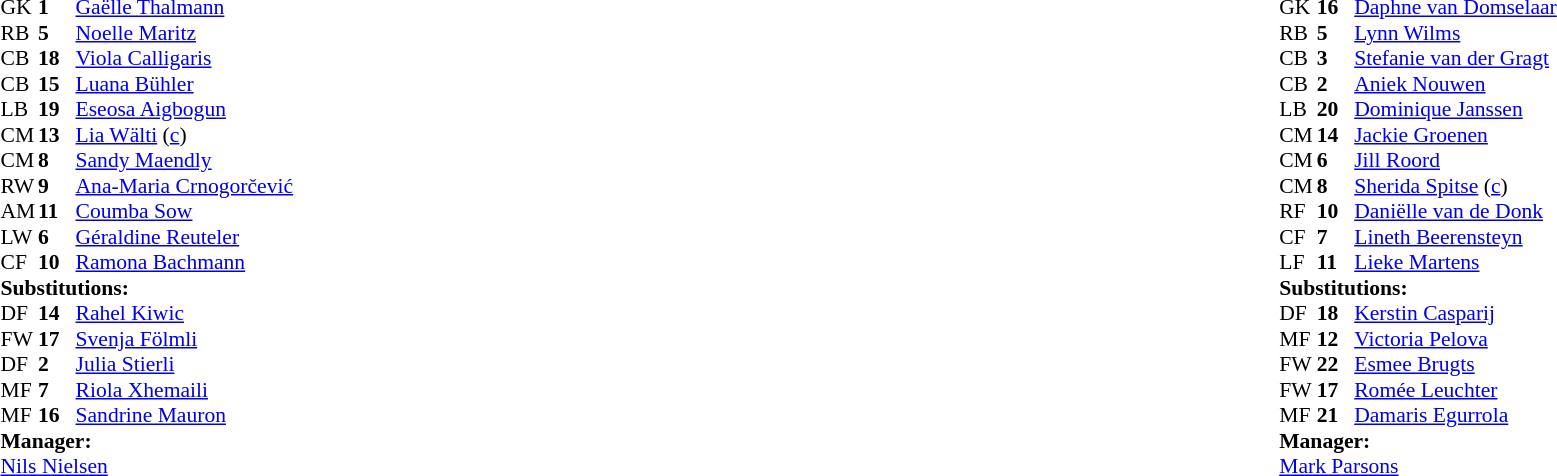<table width="100%">
<tr>
<td valign="top" width="40%"><br><table style="font-size:90%" cellspacing="0" cellpadding="0">
<tr>
<th width=25></th>
<th width=25></th>
</tr>
<tr>
<td>GK</td>
<td><strong>1</strong></td>
<td><a href='#'>Gaëlle Thalmann</a></td>
</tr>
<tr>
<td>RB</td>
<td><strong>5</strong></td>
<td><a href='#'>Noelle Maritz</a></td>
</tr>
<tr>
<td>CB</td>
<td><strong>18</strong></td>
<td><a href='#'>Viola Calligaris</a></td>
</tr>
<tr>
<td>CB</td>
<td><strong>15</strong></td>
<td><a href='#'>Luana Bühler</a></td>
<td></td>
<td></td>
</tr>
<tr>
<td>LB</td>
<td><strong>19</strong></td>
<td><a href='#'>Eseosa Aigbogun</a></td>
<td></td>
<td></td>
</tr>
<tr>
<td>CM</td>
<td><strong>13</strong></td>
<td><a href='#'>Lia Wälti</a> (<a href='#'>c</a>)</td>
<td></td>
<td></td>
</tr>
<tr>
<td>CM</td>
<td><strong>8</strong></td>
<td><a href='#'>Sandy Maendly</a></td>
<td></td>
<td></td>
</tr>
<tr>
<td>RW</td>
<td><strong>9</strong></td>
<td><a href='#'>Ana-Maria Crnogorčević</a></td>
</tr>
<tr>
<td>AM</td>
<td><strong>11</strong></td>
<td><a href='#'>Coumba Sow</a></td>
<td></td>
<td></td>
</tr>
<tr>
<td>LW</td>
<td><strong>6</strong></td>
<td><a href='#'>Géraldine Reuteler</a></td>
</tr>
<tr>
<td>CF</td>
<td><strong>10</strong></td>
<td><a href='#'>Ramona Bachmann</a></td>
</tr>
<tr>
<td colspan=3><strong>Substitutions:</strong></td>
</tr>
<tr>
<td>DF</td>
<td><strong>14</strong></td>
<td><a href='#'>Rahel Kiwic</a></td>
<td></td>
<td></td>
</tr>
<tr>
<td>FW</td>
<td><strong>17</strong></td>
<td><a href='#'>Svenja Fölmli</a></td>
<td></td>
<td></td>
</tr>
<tr>
<td>DF</td>
<td><strong>2</strong></td>
<td><a href='#'>Julia Stierli</a></td>
<td></td>
<td></td>
</tr>
<tr>
<td>MF</td>
<td><strong>7</strong></td>
<td><a href='#'>Riola Xhemaili</a></td>
<td></td>
<td></td>
</tr>
<tr>
<td>MF</td>
<td><strong>16</strong></td>
<td><a href='#'>Sandrine Mauron</a></td>
<td></td>
<td></td>
</tr>
<tr>
<td colspan=3><strong>Manager:</strong></td>
</tr>
<tr>
<td colspan=3> <a href='#'>Nils Nielsen</a></td>
</tr>
</table>
</td>
<td valign="top"></td>
<td valign="top" width="50%"><br><table style="font-size:90%; margin:auto" cellspacing="0" cellpadding="0">
<tr>
<th width=25></th>
<th width=25></th>
</tr>
<tr>
<td>GK</td>
<td><strong>16</strong></td>
<td><a href='#'>Daphne van Domselaar</a></td>
</tr>
<tr>
<td>RB</td>
<td><strong>5</strong></td>
<td><a href='#'>Lynn Wilms</a></td>
</tr>
<tr>
<td>CB</td>
<td><strong>3</strong></td>
<td><a href='#'>Stefanie van der Gragt</a></td>
</tr>
<tr>
<td>CB</td>
<td><strong>2</strong></td>
<td><a href='#'>Aniek Nouwen</a></td>
<td></td>
<td></td>
</tr>
<tr>
<td>LB</td>
<td><strong>20</strong></td>
<td><a href='#'>Dominique Janssen</a></td>
</tr>
<tr>
<td>CM</td>
<td><strong>14</strong></td>
<td><a href='#'>Jackie Groenen</a></td>
</tr>
<tr>
<td>CM</td>
<td><strong>6</strong></td>
<td><a href='#'>Jill Roord</a></td>
<td></td>
<td></td>
</tr>
<tr>
<td>CM</td>
<td><strong>8</strong></td>
<td><a href='#'>Sherida Spitse</a> (<a href='#'>c</a>)</td>
</tr>
<tr>
<td>RF</td>
<td><strong>10</strong></td>
<td><a href='#'>Daniëlle van de Donk</a></td>
<td></td>
<td></td>
</tr>
<tr>
<td>CF</td>
<td><strong>7</strong></td>
<td><a href='#'>Lineth Beerensteyn</a></td>
<td></td>
<td></td>
</tr>
<tr>
<td>LF</td>
<td><strong>11</strong></td>
<td><a href='#'>Lieke Martens</a></td>
<td></td>
<td></td>
</tr>
<tr>
<td colspan=3><strong>Substitutions:</strong></td>
</tr>
<tr>
<td>DF</td>
<td><strong>18</strong></td>
<td><a href='#'>Kerstin Casparij</a></td>
<td></td>
<td></td>
</tr>
<tr>
<td>MF</td>
<td><strong>12</strong></td>
<td><a href='#'>Victoria Pelova</a></td>
<td></td>
<td></td>
</tr>
<tr>
<td>FW</td>
<td><strong>22</strong></td>
<td><a href='#'>Esmee Brugts</a></td>
<td></td>
<td></td>
</tr>
<tr>
<td>FW</td>
<td><strong>17</strong></td>
<td><a href='#'>Romée Leuchter</a></td>
<td></td>
<td></td>
</tr>
<tr>
<td>MF</td>
<td><strong>21</strong></td>
<td><a href='#'>Damaris Egurrola</a></td>
<td></td>
<td></td>
</tr>
<tr>
<td colspan=3><strong>Manager:</strong></td>
</tr>
<tr>
<td colspan=3> <a href='#'>Mark Parsons</a></td>
</tr>
</table>
</td>
</tr>
</table>
